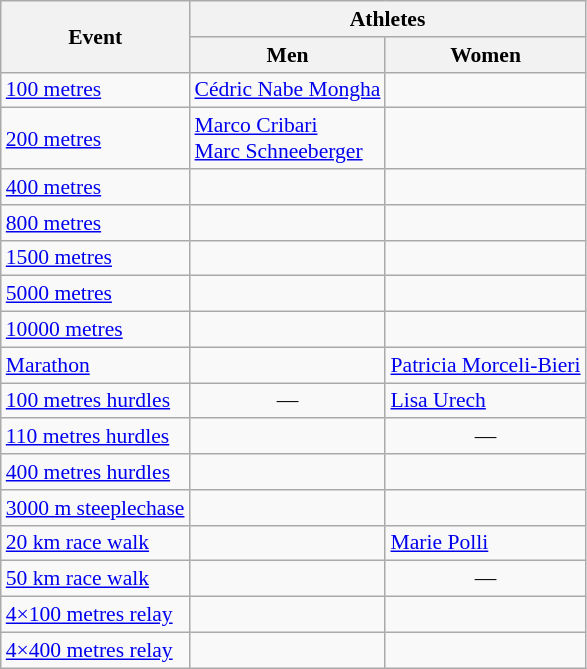<table class=wikitable style="font-size:90%">
<tr>
<th rowspan=2>Event</th>
<th colspan=2>Athletes</th>
</tr>
<tr>
<th>Men</th>
<th>Women</th>
</tr>
<tr>
<td><a href='#'>100 metres</a></td>
<td><a href='#'>Cédric Nabe Mongha</a></td>
<td></td>
</tr>
<tr>
<td><a href='#'>200 metres</a></td>
<td><a href='#'>Marco Cribari</a><br><a href='#'>Marc Schneeberger</a></td>
<td></td>
</tr>
<tr>
<td><a href='#'>400 metres</a></td>
<td></td>
<td></td>
</tr>
<tr>
<td><a href='#'>800 metres</a></td>
<td></td>
<td></td>
</tr>
<tr>
<td><a href='#'>1500 metres</a></td>
<td></td>
<td></td>
</tr>
<tr>
<td><a href='#'>5000 metres</a></td>
<td></td>
<td></td>
</tr>
<tr>
<td><a href='#'>10000 metres</a></td>
<td></td>
<td></td>
</tr>
<tr>
<td><a href='#'>Marathon</a></td>
<td></td>
<td><a href='#'>Patricia Morceli-Bieri</a></td>
</tr>
<tr>
<td><a href='#'>100 metres hurdles</a></td>
<td align=center>—</td>
<td><a href='#'>Lisa Urech</a></td>
</tr>
<tr>
<td><a href='#'>110 metres hurdles</a></td>
<td></td>
<td align=center>—</td>
</tr>
<tr>
<td><a href='#'>400 metres hurdles</a></td>
<td></td>
<td></td>
</tr>
<tr>
<td><a href='#'>3000 m steeplechase</a></td>
<td></td>
<td></td>
</tr>
<tr>
<td><a href='#'>20 km race walk</a></td>
<td></td>
<td><a href='#'>Marie Polli</a></td>
</tr>
<tr>
<td><a href='#'>50 km race walk</a></td>
<td></td>
<td align=center>—</td>
</tr>
<tr>
<td><a href='#'>4×100 metres relay</a></td>
<td></td>
<td></td>
</tr>
<tr>
<td><a href='#'>4×400 metres relay</a></td>
<td></td>
<td></td>
</tr>
</table>
